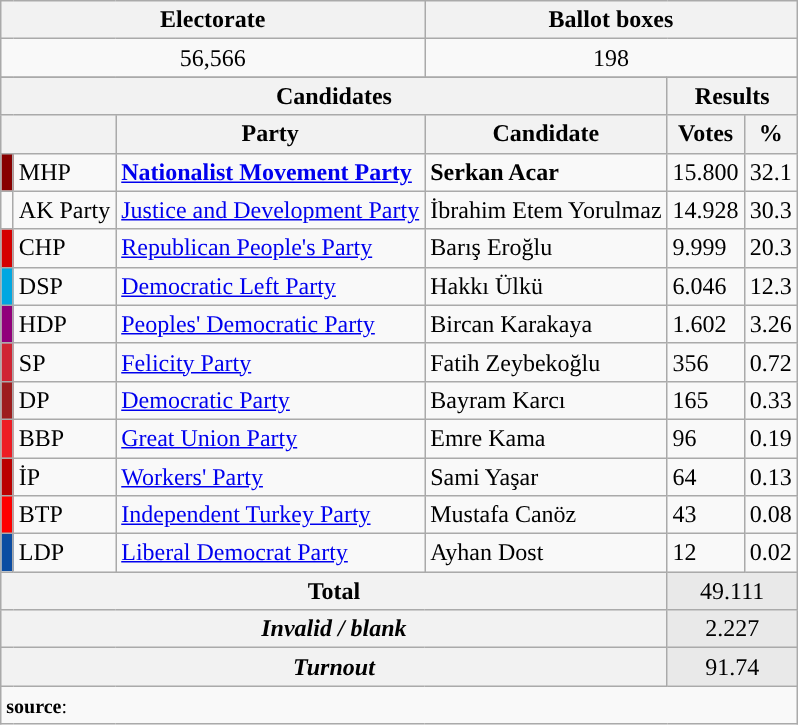<table class="wikitable">
<tr style="background-color:#F2F2F2">
<td align="center" colspan="3"><strong>Electorate</strong></td>
<td align="center" colspan="7"><strong>Ballot boxes</strong></td>
</tr>
<tr align="left">
<td align="center" colspan="3">56,566</td>
<td align="center" colspan="7">198</td>
</tr>
<tr>
</tr>
<tr style="background-color:#E9E9E9">
</tr>
<tr>
<th align="center" colspan="4">Candidates</th>
<th align="center" colspan="6">Results</th>
</tr>
<tr style="background-color:#E9E9E9">
<th align="center" colspan="2"></th>
<th align="center">Party</th>
<th align="center">Candidate</th>
<th align="center">Votes</th>
<th align="center">%</th>
</tr>
<tr align="left">
<td bgcolor="#870000" width=1></td>
<td>MHP</td>
<td><strong><a href='#'>Nationalist Movement Party</a></strong></td>
<td><strong>Serkan Acar</strong></td>
<td>15.800</td>
<td>32.1</td>
</tr>
<tr align="left">
<td></td>
<td>AK Party</td>
<td><a href='#'>Justice and Development Party</a></td>
<td>İbrahim Etem Yorulmaz</td>
<td>14.928</td>
<td>30.3</td>
</tr>
<tr align="left">
<td bgcolor="#d50000" width=1></td>
<td>CHP</td>
<td><a href='#'>Republican People's Party</a></td>
<td>Barış Eroğlu</td>
<td>9.999</td>
<td>20.3</td>
</tr>
<tr align="left">
<td bgcolor="#01A7E1" width=1></td>
<td>DSP</td>
<td><a href='#'>Democratic Left Party</a></td>
<td>Hakkı Ülkü</td>
<td>6.046</td>
<td>12.3</td>
</tr>
<tr align="left">
<td bgcolor="#91007B" width=1></td>
<td>HDP</td>
<td><a href='#'>Peoples' Democratic Party</a></td>
<td>Bircan Karakaya</td>
<td>1.602</td>
<td>3.26</td>
</tr>
<tr align="left">
<td bgcolor="#D02433" width=1></td>
<td>SP</td>
<td><a href='#'>Felicity Party</a></td>
<td>Fatih Zeybekoğlu</td>
<td>356</td>
<td>0.72</td>
</tr>
<tr align="left">
<td bgcolor="#9D1D1E" width=1></td>
<td>DP</td>
<td><a href='#'>Democratic Party</a></td>
<td>Bayram Karcı</td>
<td>165</td>
<td>0.33</td>
</tr>
<tr align="left">
<td bgcolor="#ED1C24" width=1></td>
<td>BBP</td>
<td><a href='#'>Great Union Party</a></td>
<td>Emre Kama</td>
<td>96</td>
<td>0.19</td>
</tr>
<tr align="left">
<td bgcolor="#BB0000" width=1></td>
<td>İP</td>
<td><a href='#'>Workers' Party</a></td>
<td>Sami Yaşar</td>
<td>64</td>
<td>0.13</td>
</tr>
<tr align="left">
<td bgcolor="#FE0000" width=1></td>
<td>BTP</td>
<td><a href='#'>Independent Turkey Party</a></td>
<td>Mustafa Canöz</td>
<td>43</td>
<td>0.08</td>
</tr>
<tr align="left">
<td bgcolor="#0C4DA2" width=1></td>
<td>LDP</td>
<td><a href='#'>Liberal Democrat Party</a></td>
<td>Ayhan Dost</td>
<td>12</td>
<td>0.02</td>
</tr>
<tr style="background-color:#E9E9E9" align="left">
<th align="center" colspan="4"><strong>Total</strong></th>
<td align="center" colspan="5">49.111</td>
</tr>
<tr style="background-color:#E9E9E9" align="left">
<th align="center" colspan="4"><em>Invalid / blank</em></th>
<td align="center" colspan="5">2.227</td>
</tr>
<tr style="background-color:#E9E9E9" align="left">
<th align="center" colspan="4"><em>Turnout</em></th>
<td align="center" colspan="5">91.74</td>
</tr>
<tr>
<td align="left" colspan=10><small><strong>source</strong>: </small></td>
</tr>
</table>
